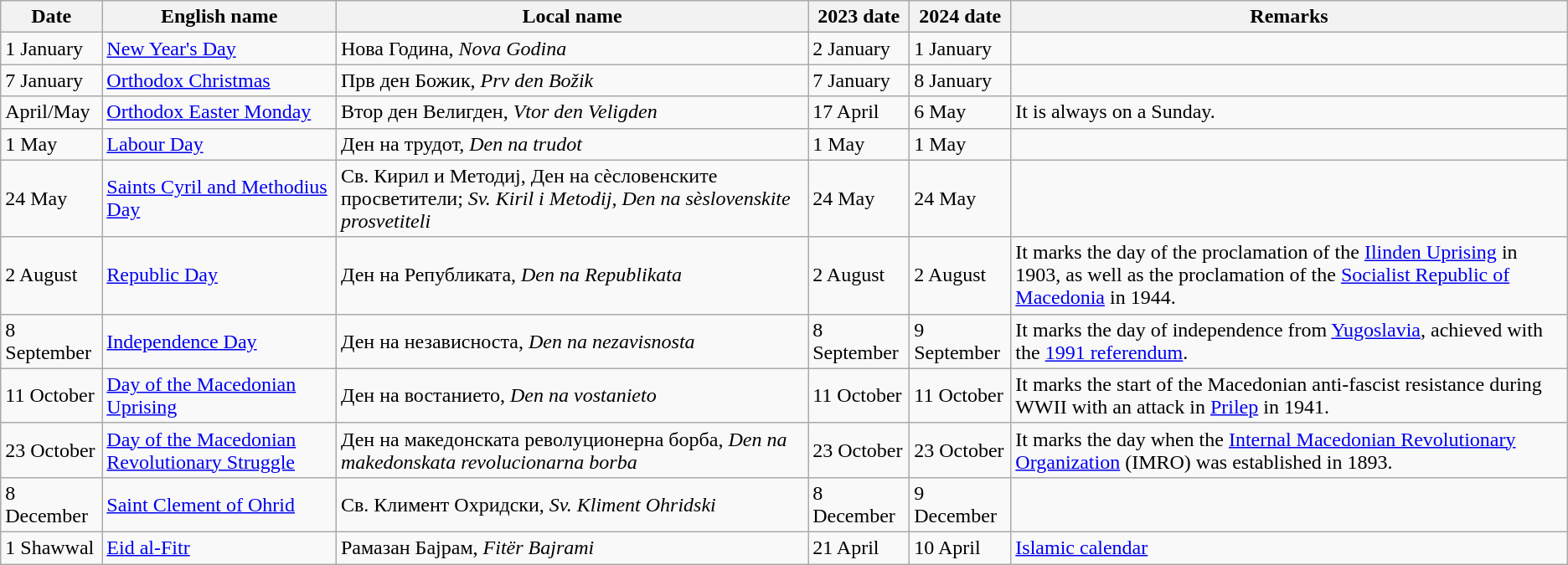<table class="wikitable">
<tr>
<th>Date</th>
<th>English name</th>
<th>Local name</th>
<th>2023 date</th>
<th>2024 date</th>
<th>Remarks</th>
</tr>
<tr>
<td>1 January</td>
<td><a href='#'>New Year's Day</a></td>
<td>Нова Година, <em>Nova Godina</em></td>
<td>2 January</td>
<td>1 January</td>
<td></td>
</tr>
<tr>
<td>7 January</td>
<td><a href='#'>Orthodox Christmas</a></td>
<td>Прв ден Божик, <em>Prv den Božik</em></td>
<td>7 January</td>
<td>8 January</td>
<td></td>
</tr>
<tr>
<td>April/May</td>
<td><a href='#'>Orthodox Easter Monday</a></td>
<td>Втор ден Велигден, <em>Vtor den Veligden</em></td>
<td>17 April</td>
<td>6 May</td>
<td>It is always on a Sunday.</td>
</tr>
<tr>
<td>1 May</td>
<td><a href='#'>Labour Day</a></td>
<td>Ден на трудот, <em>Den na trudot</em></td>
<td>1 May</td>
<td>1 May</td>
<td></td>
</tr>
<tr>
<td>24 May</td>
<td><a href='#'>Saints Cyril and Methodius Day</a></td>
<td>Св. Кирил и Методиј, Ден на сèсловенските просветители; <em>Sv. Kiril i Metodij, Den na sèslovenskite prosvetiteli</em></td>
<td>24 May</td>
<td>24 May</td>
<td> </td>
</tr>
<tr>
<td>2 August</td>
<td><a href='#'>Republic Day</a></td>
<td>Ден на Републиката, <em>Den na Republikata</em></td>
<td>2 August</td>
<td>2 August</td>
<td>It marks the day of the proclamation of the <a href='#'>Ilinden Uprising</a> in 1903, as well as the proclamation of the <a href='#'>Socialist Republic of Macedonia</a> in 1944.</td>
</tr>
<tr>
<td>8 September</td>
<td><a href='#'>Independence Day</a></td>
<td>Ден на независноста, <em>Den na nezavisnosta</em></td>
<td>8 September</td>
<td>9 September</td>
<td>It marks the day of independence from <a href='#'>Yugoslavia</a>, achieved with the <a href='#'>1991 referendum</a>.</td>
</tr>
<tr>
<td>11 October</td>
<td><a href='#'>Day of the Macedonian Uprising</a></td>
<td>Ден на востанието, <em>Den na vostanieto</em></td>
<td>11 October</td>
<td>11 October</td>
<td>It marks the start of the Macedonian anti-fascist resistance during WWII with an attack in <a href='#'>Prilep</a> in 1941.</td>
</tr>
<tr>
<td>23 October</td>
<td><a href='#'>Day of the Macedonian Revolutionary Struggle</a></td>
<td>Ден на македонската револуционерна борба, <em>Den na makedonskata revolucionarna borba</em></td>
<td>23 October</td>
<td>23 October</td>
<td>It marks the day when the <a href='#'>Internal Macedonian Revolutionary Organization</a> (IMRO) was established in 1893.</td>
</tr>
<tr>
<td>8 December</td>
<td><a href='#'>Saint Clement of Ohrid</a></td>
<td>Св. Климент Охридски, <em>Sv. Kliment Ohridski</em></td>
<td>8 December</td>
<td>9 December</td>
<td></td>
</tr>
<tr>
<td>1 Shawwal</td>
<td><a href='#'>Eid al-Fitr</a></td>
<td>Рамазан Бајрам, <em>Fitër Bajrami</em></td>
<td>21 April</td>
<td>10 April</td>
<td><a href='#'>Islamic calendar</a></td>
</tr>
</table>
